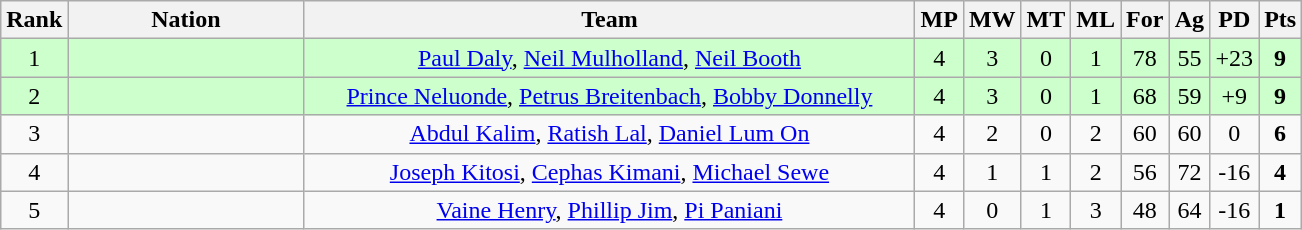<table class=wikitable style="text-align:center">
<tr>
<th width=20>Rank</th>
<th width=150>Nation</th>
<th width=400>Team</th>
<th width=20>MP</th>
<th width=20>MW</th>
<th width=20>MT</th>
<th width=20>ML</th>
<th width=20>For</th>
<th width=20>Ag</th>
<th width=20>PD</th>
<th width=20>Pts</th>
</tr>
<tr bgcolor="#ccffcc">
<td>1</td>
<td align=left><strong></strong></td>
<td><a href='#'>Paul Daly</a>, <a href='#'>Neil Mulholland</a>, <a href='#'>Neil Booth</a></td>
<td>4</td>
<td>3</td>
<td>0</td>
<td>1</td>
<td>78</td>
<td>55</td>
<td>+23</td>
<td><strong>9</strong></td>
</tr>
<tr bgcolor="#ccffcc">
<td>2</td>
<td align=left><strong></strong></td>
<td><a href='#'>Prince Neluonde</a>, <a href='#'>Petrus Breitenbach</a>, <a href='#'>Bobby Donnelly</a></td>
<td>4</td>
<td>3</td>
<td>0</td>
<td>1</td>
<td>68</td>
<td>59</td>
<td>+9</td>
<td><strong>9</strong></td>
</tr>
<tr>
<td>3</td>
<td align=left></td>
<td><a href='#'>Abdul Kalim</a>, <a href='#'>Ratish Lal</a>, <a href='#'>Daniel Lum On</a></td>
<td>4</td>
<td>2</td>
<td>0</td>
<td>2</td>
<td>60</td>
<td>60</td>
<td>0</td>
<td><strong>6</strong></td>
</tr>
<tr>
<td>4</td>
<td align=left></td>
<td><a href='#'>Joseph Kitosi</a>, <a href='#'>Cephas Kimani</a>, <a href='#'>Michael Sewe</a></td>
<td>4</td>
<td>1</td>
<td>1</td>
<td>2</td>
<td>56</td>
<td>72</td>
<td>-16</td>
<td><strong>4</strong></td>
</tr>
<tr>
<td>5</td>
<td align=left></td>
<td><a href='#'>Vaine Henry</a>, <a href='#'>Phillip Jim</a>, <a href='#'>Pi Paniani</a></td>
<td>4</td>
<td>0</td>
<td>1</td>
<td>3</td>
<td>48</td>
<td>64</td>
<td>-16</td>
<td><strong>1</strong></td>
</tr>
</table>
